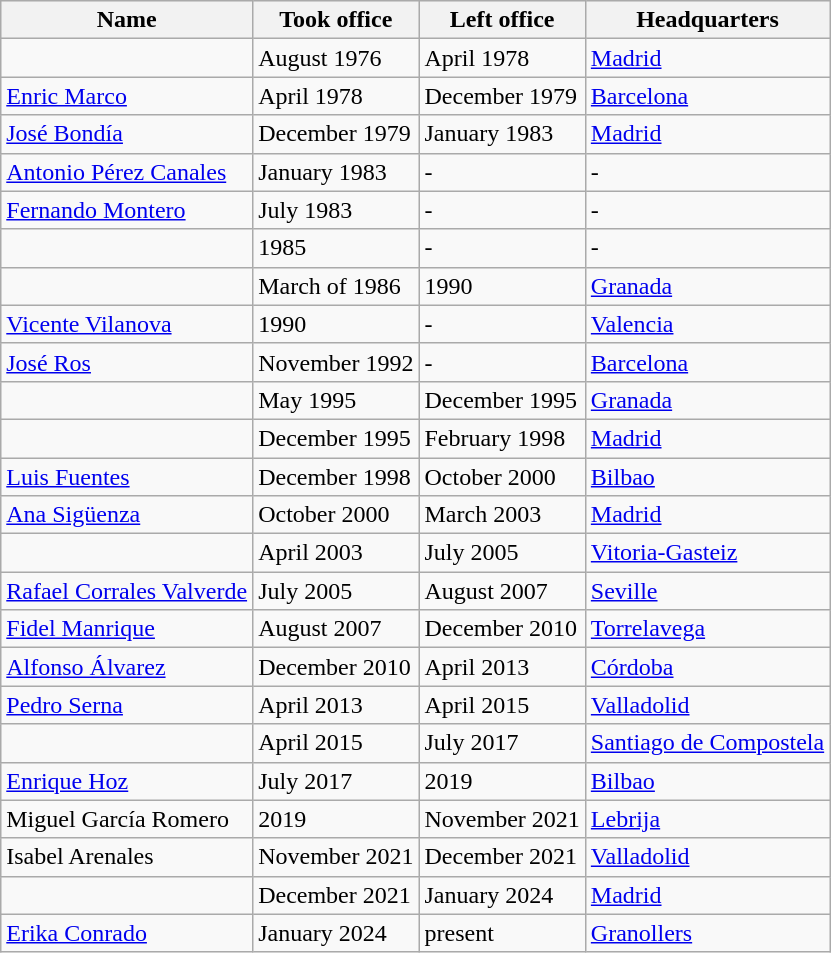<table class = "wikitable">
<tr style = "background: #eee;">
<th>Name</th>
<th>Took office</th>
<th>Left office</th>
<th>Headquarters</th>
</tr>
<tr>
<td></td>
<td>August 1976</td>
<td>April 1978</td>
<td><a href='#'>Madrid</a></td>
</tr>
<tr>
<td><a href='#'>Enric Marco</a></td>
<td>April 1978</td>
<td>December 1979</td>
<td><a href='#'>Barcelona</a></td>
</tr>
<tr>
<td><a href='#'>José Bondía</a></td>
<td>December 1979</td>
<td>January 1983</td>
<td><a href='#'>Madrid</a></td>
</tr>
<tr>
<td><a href='#'>Antonio Pérez Canales</a></td>
<td>January 1983</td>
<td>-</td>
<td>-</td>
</tr>
<tr>
<td><a href='#'>Fernando Montero</a></td>
<td>July 1983</td>
<td>-</td>
<td>-</td>
</tr>
<tr>
<td></td>
<td>1985</td>
<td>-</td>
<td>-</td>
</tr>
<tr>
<td></td>
<td>March of 1986</td>
<td>1990</td>
<td><a href='#'>Granada</a></td>
</tr>
<tr>
<td><a href='#'>Vicente Vilanova</a></td>
<td>1990</td>
<td>-</td>
<td><a href='#'>Valencia</a></td>
</tr>
<tr>
<td><a href='#'>José Ros</a></td>
<td>November 1992</td>
<td>-</td>
<td><a href='#'>Barcelona</a></td>
</tr>
<tr>
<td></td>
<td>May 1995</td>
<td>December 1995</td>
<td><a href='#'>Granada</a></td>
</tr>
<tr>
<td></td>
<td>December 1995</td>
<td>February 1998</td>
<td><a href='#'>Madrid</a></td>
</tr>
<tr>
<td><a href='#'>Luis Fuentes</a></td>
<td>December 1998</td>
<td>October 2000</td>
<td><a href='#'>Bilbao</a></td>
</tr>
<tr>
<td><a href='#'>Ana Sigüenza</a></td>
<td>October 2000</td>
<td>March 2003</td>
<td><a href='#'>Madrid</a></td>
</tr>
<tr>
<td></td>
<td>April 2003</td>
<td>July 2005</td>
<td><a href='#'>Vitoria-Gasteiz</a></td>
</tr>
<tr>
<td><a href='#'>Rafael Corrales Valverde</a></td>
<td>July 2005</td>
<td>August 2007</td>
<td><a href='#'>Seville</a></td>
</tr>
<tr>
<td><a href='#'>Fidel Manrique</a></td>
<td>August 2007</td>
<td>December 2010</td>
<td><a href='#'>Torrelavega</a></td>
</tr>
<tr>
<td><a href='#'>Alfonso Álvarez</a></td>
<td>December 2010</td>
<td>April 2013</td>
<td><a href='#'>Córdoba</a></td>
</tr>
<tr>
<td><a href='#'>Pedro Serna</a></td>
<td>April 2013</td>
<td>April 2015</td>
<td><a href='#'>Valladolid</a></td>
</tr>
<tr>
<td></td>
<td>April 2015</td>
<td>July 2017</td>
<td><a href='#'>Santiago de Compostela</a></td>
</tr>
<tr>
<td><a href='#'>Enrique Hoz</a></td>
<td>July 2017</td>
<td>2019</td>
<td><a href='#'>Bilbao</a></td>
</tr>
<tr>
<td>Miguel García Romero</td>
<td>2019</td>
<td>November 2021</td>
<td><a href='#'>Lebrija</a></td>
</tr>
<tr>
<td>Isabel Arenales</td>
<td>November 2021</td>
<td>December 2021</td>
<td><a href='#'>Valladolid</a></td>
</tr>
<tr>
<td></td>
<td>December 2021</td>
<td>January 2024</td>
<td><a href='#'>Madrid</a></td>
</tr>
<tr>
<td><a href='#'>Erika Conrado</a></td>
<td>January 2024</td>
<td>present</td>
<td><a href='#'>Granollers</a></td>
</tr>
</table>
